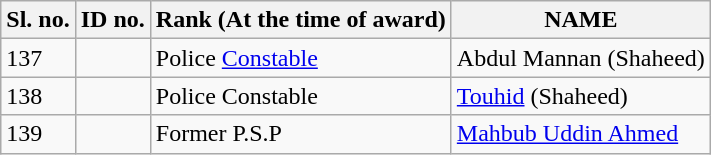<table class ="wikitable">
<tr>
<th>Sl. no.</th>
<th>ID no.</th>
<th>Rank (At the time of award)</th>
<th>NAME</th>
</tr>
<tr>
<td>137</td>
<td></td>
<td>Police <a href='#'>Constable</a></td>
<td>Abdul Mannan (Shaheed)</td>
</tr>
<tr>
<td>138</td>
<td></td>
<td>Police Constable</td>
<td><a href='#'>Touhid</a> (Shaheed)</td>
</tr>
<tr>
<td>139</td>
<td></td>
<td>Former P.S.P</td>
<td><a href='#'>Mahbub Uddin Ahmed</a></td>
</tr>
</table>
